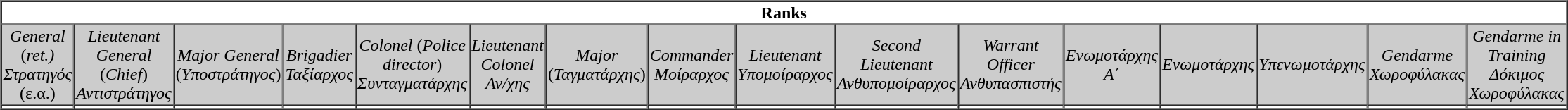<table border="1" cellpadding="1" cellspacing="0" width="30%">
<tr>
<th colspan=16>Ranks</th>
</tr>
<tr align="center" - bgcolor="#CCCCCC">
<td><em>General</em> (<em>ret.)</em><br><em>Στρατηγός</em> (ε.α.)</td>
<td><em>Lieutenant General</em> (<em>Chief</em>) <em>Αντιστράτηγος</em></td>
<td><em>Major General</em> (<em>Υποστράτηγος</em>)</td>
<td><em>Brigadier</em> <em>Ταξίαρχος</em></td>
<td><em>Colonel</em> (<em>Police director</em>) <em>Συνταγματάρχης</em></td>
<td><em>Lieutenant Colonel</em> <em>Αν/χης</em></td>
<td><em>Major</em> (<em>Ταγματάρχης</em>)</td>
<td><em>Commander</em> <em>Μοίραρχος</em></td>
<td><em>Lieutenant</em> <em>Υπομοίραρχος</em></td>
<td><em>Second Lieutenant</em> <em>Ανθυπομοίραρχος</em></td>
<td><em>Warrant Officer</em> <em>Ανθυπασπιστής</em></td>
<td><em>Ενωμοτάρχης Α΄</em></td>
<td><em>Ενωμοτάρχης</em></td>
<td><em>Υπενωμοτάρχης</em></td>
<td><em>Gendarme</em> <em>Χωροφύλακας</em></td>
<td><em>Gendarme in Training</em> <em>Δόκιμος Χωροφύλακας</em></td>
</tr>
<tr align="center" width="10%">
<td></td>
<td></td>
<td></td>
<td></td>
<td></td>
<td></td>
<td></td>
<td></td>
<td></td>
<td></td>
<td></td>
<td></td>
<td></td>
<td></td>
<td></td>
<td></td>
</tr>
</table>
